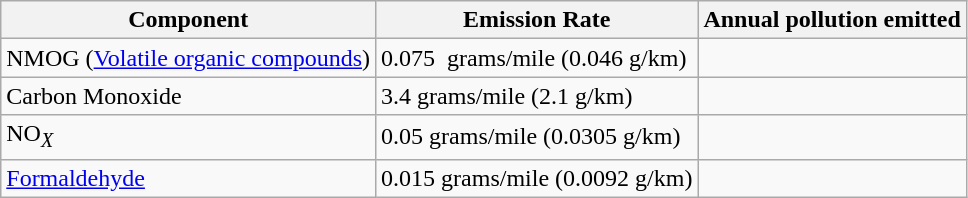<table class="wikitable">
<tr>
<th>Component</th>
<th>Emission Rate</th>
<th>Annual pollution emitted</th>
</tr>
<tr>
<td>NMOG (<a href='#'>Volatile organic compounds</a>)</td>
<td>0.075  grams/mile (0.046 g/km)</td>
<td></td>
</tr>
<tr>
<td>Carbon Monoxide</td>
<td>3.4 grams/mile (2.1 g/km)</td>
<td></td>
</tr>
<tr>
<td>NO<sub><em>X</em></sub></td>
<td>0.05 grams/mile (0.0305 g/km)</td>
<td></td>
</tr>
<tr>
<td><a href='#'>Formaldehyde</a></td>
<td>0.015 grams/mile (0.0092 g/km)</td>
<td></td>
</tr>
</table>
